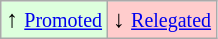<table class="wikitable" align="center">
<tr>
<td style="background:#ddffdd">↑ <small><a href='#'>Promoted</a></small></td>
<td style="background:#ffcccc">↓ <small><a href='#'>Relegated</a></small></td>
</tr>
</table>
